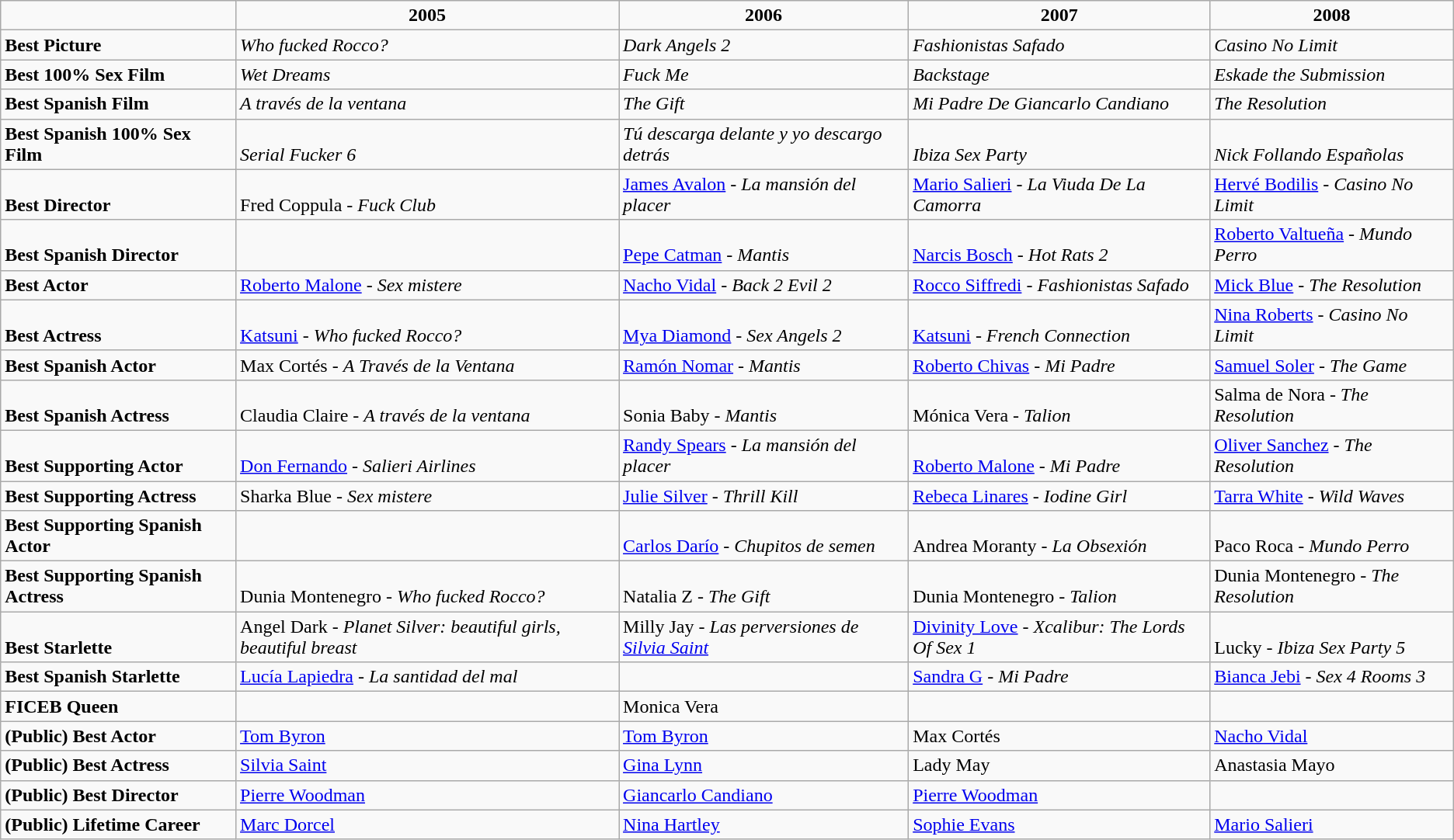<table class="wikitable">
<tr style="text-align:center; font-weight:bold; vertical-align:bottom;">
<td style="width:149.25; height:12.75;"></td>
<td style="width:108.75;">2005</td>
<td style="width:108.75;">2006</td>
<td style="width:108.75;">2007</td>
<td style="width:108.75;">2008</td>
</tr>
<tr style="vertical-align:bottom;">
<td style="font-weight:bold; height:18px;">Best Picture</td>
<td><em>Who fucked Rocco?</em></td>
<td><em>Dark Angels 2</em></td>
<td><em>Fashionistas Safado</em></td>
<td><em>Casino No Limit</em></td>
</tr>
<tr style="vertical-align:bottom;">
<td style="font-weight:bold; height:12.75;">Best 100% Sex Film</td>
<td><em>Wet Dreams</em></td>
<td><em>Fuck Me</em></td>
<td><em>Backstage</em></td>
<td><em>Eskade the Submission</em></td>
</tr>
<tr style="vertical-align:bottom;">
<td style="font-weight:bold; height:12.75;">Best Spanish Film</td>
<td><em>A través de la ventana</em></td>
<td><em>The Gift</em></td>
<td><em>Mi Padre De Giancarlo Candiano</em></td>
<td><em>The Resolution</em></td>
</tr>
<tr style="vertical-align:bottom;">
<td style="font-weight:bold; height:12.75;">Best Spanish 100% Sex Film</td>
<td><em>Serial Fucker 6</em></td>
<td><em>Tú descarga delante y yo descargo detrás</em></td>
<td><em>Ibiza Sex Party</em></td>
<td><em>Nick Follando Españolas</em></td>
</tr>
<tr style="vertical-align:bottom;">
<td style="font-weight:bold; height:12.75;">Best Director</td>
<td>Fred Coppula - <em>Fuck Club</em></td>
<td><a href='#'>James Avalon</a> - <em>La mansión del placer</em></td>
<td><a href='#'>Mario Salieri</a> - <em>La Viuda De La Camorra</em></td>
<td><a href='#'>Hervé Bodilis</a>  - <em>Casino No Limit</em></td>
</tr>
<tr style="vertical-align:bottom;">
<td style="font-weight:bold; height:12.75;">Best Spanish Director</td>
<td></td>
<td><a href='#'>Pepe Catman</a> - <em>Mantis</em></td>
<td><a href='#'>Narcis Bosch</a> - <em>Hot Rats 2</em></td>
<td><a href='#'>Roberto Valtueña</a> - <em>Mundo Perro</em></td>
</tr>
<tr style="vertical-align:bottom;">
<td style="font-weight:bold; height:12.75;">Best Actor</td>
<td><a href='#'>Roberto Malone</a> - <em>Sex mistere</em></td>
<td><a href='#'>Nacho Vidal</a> - <em>Back 2 Evil 2</em></td>
<td><a href='#'>Rocco Siffredi</a> - <em>Fashionistas Safado</em></td>
<td><a href='#'>Mick Blue</a> - <em>The Resolution</em></td>
</tr>
<tr style="vertical-align:bottom;">
<td style="font-weight:bold; height:12.75;">Best Actress</td>
<td><a href='#'>Katsuni</a> - <em>Who fucked Rocco?</em></td>
<td><a href='#'>Mya Diamond</a> - <em>Sex Angels 2</em></td>
<td><a href='#'>Katsuni</a> - <em>French Connection</em></td>
<td><a href='#'>Nina Roberts</a> - <em>Casino No Limit</em></td>
</tr>
<tr style="vertical-align:bottom;">
<td style="font-weight:bold; height:12.75;">Best Spanish Actor</td>
<td>Max Cortés - <em>A Través de la Ventana</em></td>
<td><a href='#'>Ramón Nomar</a> - <em>Mantis</em></td>
<td><a href='#'>Roberto Chivas</a> - <em>Mi Padre</em></td>
<td><a href='#'>Samuel Soler</a> - <em>The Game</em></td>
</tr>
<tr style="vertical-align:bottom;">
<td style="font-weight:bold; height:12.75;">Best Spanish Actress</td>
<td>Claudia Claire - <em>A través de la ventana</em></td>
<td>Sonia Baby - <em>Mantis</em></td>
<td>Mónica Vera - <em>Talion</em></td>
<td>Salma de Nora - <em>The Resolution</em></td>
</tr>
<tr style="vertical-align:bottom;">
<td style="font-weight:bold; height:12.75;">Best Supporting Actor</td>
<td><a href='#'>Don Fernando</a> - <em>Salieri Airlines</em></td>
<td><a href='#'>Randy Spears</a> - <em>La mansión del placer</em></td>
<td><a href='#'>Roberto Malone</a> - <em>Mi Padre</em></td>
<td><a href='#'>Oliver Sanchez</a> - <em>The Resolution</em></td>
</tr>
<tr style="vertical-align:bottom;">
<td style="font-weight:bold; height:12.75;">Best Supporting Actress</td>
<td>Sharka Blue - <em>Sex mistere</em></td>
<td><a href='#'>Julie Silver</a> - <em>Thrill Kill</em></td>
<td><a href='#'>Rebeca Linares</a> - <em>Iodine Girl</em></td>
<td><a href='#'>Tarra White</a> - <em>Wild Waves</em></td>
</tr>
<tr style="vertical-align:bottom;">
<td style="font-weight:bold; height:12.75;">Best Supporting Spanish Actor</td>
<td></td>
<td><a href='#'>Carlos Darío</a> - <em>Chupitos de semen</em></td>
<td>Andrea Moranty - <em>La Obsexión</em></td>
<td>Paco Roca  - <em>Mundo Perro</em></td>
</tr>
<tr style="vertical-align:bottom;">
<td style="font-weight:bold; height:12.75;">Best Supporting Spanish Actress</td>
<td>Dunia Montenegro - <em>Who fucked Rocco?</em></td>
<td>Natalia Z - <em>The Gift</em></td>
<td>Dunia Montenegro - <em>Talion</em></td>
<td>Dunia Montenegro - <em>The Resolution</em></td>
</tr>
<tr style="vertical-align:bottom;">
<td style="font-weight:bold; height:12.75;">Best Starlette</td>
<td>Angel Dark - <em>Planet Silver: beautiful girls, beautiful breast</em></td>
<td>Milly Jay - <em>Las perversiones de <a href='#'>Silvia Saint</a></em></td>
<td><a href='#'>Divinity Love</a> - <em>Xcalibur: The Lords Of Sex 1</em></td>
<td>Lucky - <em>Ibiza Sex Party 5</em></td>
</tr>
<tr style="vertical-align:bottom;">
<td style="font-weight:bold; height:12.75;">Best Spanish Starlette</td>
<td><a href='#'>Lucía Lapiedra</a> - <em>La santidad del mal</em></td>
<td></td>
<td><a href='#'>Sandra G</a> - <em>Mi Padre</em></td>
<td><a href='#'>Bianca Jebi</a> - <em>Sex 4 Rooms 3</em></td>
</tr>
<tr style="vertical-align:bottom;">
<td style="font-weight:bold; height:12.75;">FICEB Queen</td>
<td></td>
<td>Monica Vera</td>
<td></td>
<td></td>
</tr>
<tr style="vertical-align:bottom;">
<td style="font-weight:bold; height:12.75;">(Public) Best Actor</td>
<td><a href='#'>Tom Byron</a></td>
<td><a href='#'>Tom Byron</a></td>
<td>Max Cortés</td>
<td><a href='#'>Nacho Vidal</a></td>
</tr>
<tr style="vertical-align:bottom;">
<td style="font-weight:bold; height:12.75;">(Public) Best Actress</td>
<td><a href='#'>Silvia Saint</a></td>
<td><a href='#'>Gina Lynn</a></td>
<td>Lady May</td>
<td>Anastasia Mayo</td>
</tr>
<tr style="vertical-align:bottom;">
<td style="font-weight:bold; height:12.75;">(Public) Best Director</td>
<td><a href='#'>Pierre Woodman</a></td>
<td><a href='#'>Giancarlo Candiano</a></td>
<td><a href='#'>Pierre Woodman</a></td>
<td></td>
</tr>
<tr style="vertical-align:bottom;">
<td style="font-weight:bold; height:12.75;">(Public) Lifetime Career</td>
<td><a href='#'>Marc Dorcel</a></td>
<td><a href='#'>Nina Hartley</a></td>
<td><a href='#'>Sophie Evans</a></td>
<td><a href='#'>Mario Salieri</a></td>
</tr>
</table>
